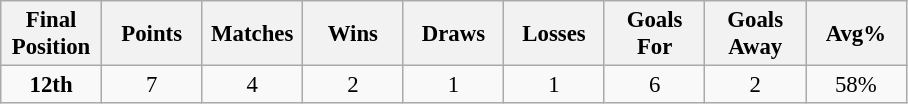<table class="wikitable" style="font-size: 95%; text-align: center;">
<tr>
<th width=60>Final Position</th>
<th width=60>Points</th>
<th width=60>Matches</th>
<th width=60>Wins</th>
<th width=60>Draws</th>
<th width=60>Losses</th>
<th width=60>Goals For</th>
<th width=60>Goals Away</th>
<th width=60>Avg%</th>
</tr>
<tr>
<td><strong>12th</strong></td>
<td>7</td>
<td>4</td>
<td>2</td>
<td>1</td>
<td>1</td>
<td>6</td>
<td>2</td>
<td>58%</td>
</tr>
</table>
